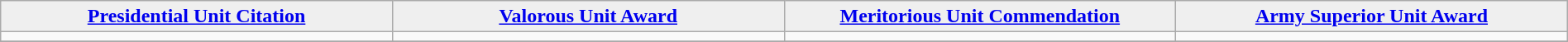<table class="wikitable" align="center" width="100%">
<tr>
<th width="25%" style="background:#efefef;"><a href='#'>Presidential Unit Citation</a></th>
<th width="25%" style="background:#efefef;"><a href='#'>Valorous Unit Award</a></th>
<th width="25%" style="background:#efefef;"><a href='#'>Meritorious Unit Commendation</a></th>
<th width="25%" style="background:#efefef;"><a href='#'>Army Superior Unit Award</a></th>
</tr>
<tr>
<td></td>
<td></td>
<td></td>
<td></td>
</tr>
<tr>
</tr>
</table>
